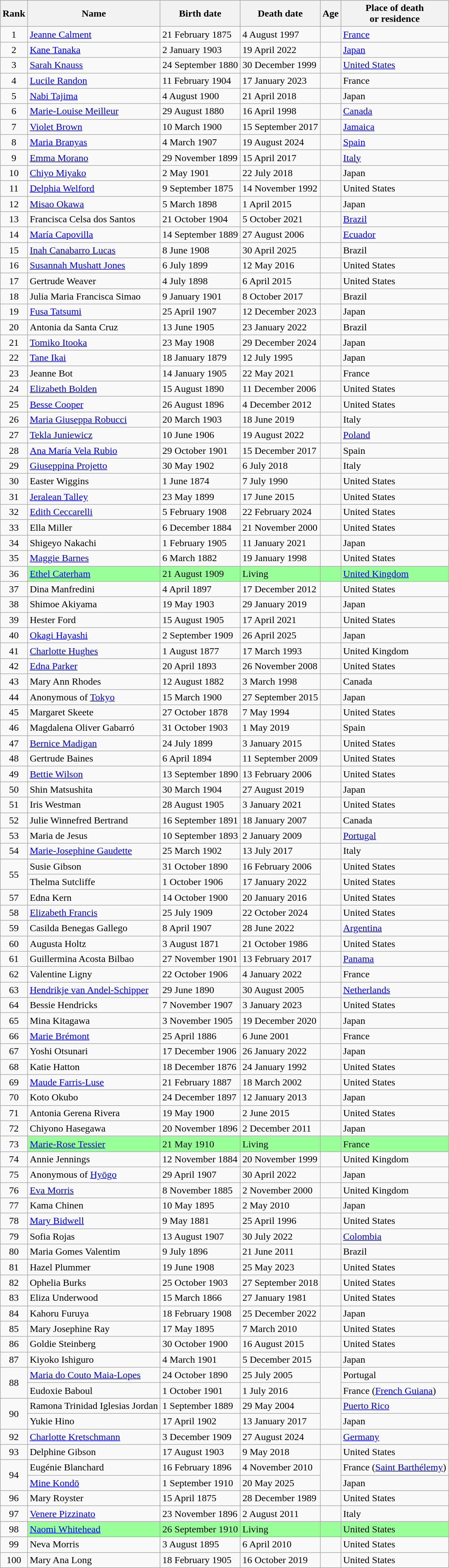<table class="wikitable sortable">
<tr>
<th>Rank</th>
<th>Name</th>
<th nowrap data-sort-type="date">Birth date</th>
<th nowrap data-sort-type="date">Death date</th>
<th>Age</th>
<th nowrap>Place of death<br>or residence</th>
</tr>
<tr>
<td style="text-align:center;">1</td>
<td data-sort-value="Calment"><a href='#'>Jeanne Calment</a></td>
<td>21 February 1875</td>
<td>4 August 1997</td>
<td></td>
<td><a href='#'>France</a></td>
</tr>
<tr>
<td style="text-align:center;">2</td>
<td data-sort-value="Tanaka"><a href='#'>Kane Tanaka</a></td>
<td>2 January 1903</td>
<td>19 April 2022</td>
<td></td>
<td><a href='#'>Japan</a></td>
</tr>
<tr>
<td style="text-align:center;">3</td>
<td data-sort-value="Knauss"><a href='#'>Sarah Knauss</a></td>
<td>24 September 1880</td>
<td>30 December 1999</td>
<td></td>
<td><a href='#'>United States</a></td>
</tr>
<tr>
<td style="text-align:center;">4</td>
<td data-sort-value="Randon"><a href='#'>Lucile Randon</a></td>
<td>11 February 1904</td>
<td>17 January 2023</td>
<td></td>
<td>France</td>
</tr>
<tr>
<td style="text-align:center;">5</td>
<td data-sort-value="Tajima"><a href='#'>Nabi Tajima</a></td>
<td>4 August 1900</td>
<td>21 April 2018</td>
<td></td>
<td>Japan</td>
</tr>
<tr>
<td style="text-align:center;">6</td>
<td data-sort-value="Meilleur"><a href='#'>Marie-Louise Meilleur</a></td>
<td>29 August 1880</td>
<td>16 April 1998</td>
<td></td>
<td><a href='#'>Canada</a></td>
</tr>
<tr>
<td style="text-align:center;">7</td>
<td data-sort-value="Brown"><a href='#'>Violet Brown</a></td>
<td>10 March 1900</td>
<td>15 September 2017</td>
<td></td>
<td><a href='#'>Jamaica</a></td>
</tr>
<tr>
<td style="text-align:center;">8</td>
<td data-sort-value="Branyas"><a href='#'>Maria Branyas</a></td>
<td>4 March 1907</td>
<td>19 August 2024</td>
<td></td>
<td><a href='#'>Spain</a></td>
</tr>
<tr>
<td style="text-align:center;">9</td>
<td data-sort-value="Morano"><a href='#'>Emma Morano</a></td>
<td>29 November 1899</td>
<td>15 April 2017</td>
<td></td>
<td><a href='#'>Italy</a></td>
</tr>
<tr>
<td style="text-align:center;">10</td>
<td data-sort-value="Miyako"><a href='#'>Chiyo Miyako</a></td>
<td>2 May 1901</td>
<td>22 July 2018</td>
<td></td>
<td>Japan</td>
</tr>
<tr>
<td style="text-align:center;">11</td>
<td data-sort-value="Welford"><a href='#'>Delphia Welford</a></td>
<td>9 September 1875</td>
<td>14 November 1992</td>
<td></td>
<td>United States</td>
</tr>
<tr>
<td style="text-align:center;">12</td>
<td data-sort-value="Okawa"><a href='#'>Misao Okawa</a></td>
<td>5 March 1898</td>
<td>1 April 2015</td>
<td></td>
<td>Japan</td>
</tr>
<tr>
<td style="text-align:center;">13</td>
<td data-sort-value="Celsa">Francisca Celsa dos Santos</td>
<td>21 October 1904</td>
<td>5 October 2021</td>
<td></td>
<td><a href='#'>Brazil</a></td>
</tr>
<tr>
<td style="text-align:center;">14</td>
<td data-sort-value="Capovilla"><a href='#'>María Capovilla</a></td>
<td>14 September 1889</td>
<td>27 August 2006</td>
<td></td>
<td><a href='#'>Ecuador</a></td>
</tr>
<tr>
<td style="text-align:center;">15</td>
<td data-sort-value="Canabarro"><a href='#'>Inah Canabarro Lucas</a></td>
<td>8 June 1908</td>
<td>30 April 2025</td>
<td></td>
<td>Brazil</td>
</tr>
<tr>
<td style="text-align:center;">16</td>
<td data-sort-value="Jones"><a href='#'>Susannah Mushatt Jones</a></td>
<td>6 July 1899</td>
<td>12 May 2016</td>
<td></td>
<td>United States</td>
</tr>
<tr>
<td style="text-align:center;">17</td>
<td data-sort-value="Weaver">Gertrude Weaver</td>
<td>4 July 1898</td>
<td>6 April 2015</td>
<td></td>
<td>United States</td>
</tr>
<tr>
<td style="text-align:center;">18</td>
<td data-sort-value="Simao">Julia Maria Francisca Simao</td>
<td>9 January 1901</td>
<td>8 October 2017</td>
<td></td>
<td>Brazil</td>
</tr>
<tr>
<td style="text-align:center;">19</td>
<td data-sort-value="Tatsumi"><a href='#'>Fusa Tatsumi</a></td>
<td>25 April 1907</td>
<td>12 December 2023</td>
<td></td>
<td>Japan</td>
</tr>
<tr>
<td style="text-align:center;">20</td>
<td data-sort-value="Santa Cruz">Antonia da Santa Cruz</td>
<td>13 June 1905</td>
<td>23 January 2022</td>
<td></td>
<td>Brazil</td>
</tr>
<tr>
<td style="text-align:center;">21</td>
<td data-sort-value="Itooka"><a href='#'>Tomiko Itooka</a></td>
<td>23 May 1908</td>
<td>29 December 2024</td>
<td></td>
<td>Japan</td>
</tr>
<tr>
<td style="text-align:center;">22</td>
<td data-sort-value="Ikai"><a href='#'>Tane Ikai</a></td>
<td>18 January 1879</td>
<td>12 July 1995</td>
<td></td>
<td>Japan</td>
</tr>
<tr>
<td style="text-align:center;">23</td>
<td data-sort-value="Bot">Jeanne Bot</td>
<td>14 January 1905</td>
<td>22 May 2021</td>
<td></td>
<td>France</td>
</tr>
<tr>
<td style="text-align:center;">24</td>
<td data-sort-value="Bolden"><a href='#'>Elizabeth Bolden</a></td>
<td>15 August 1890</td>
<td>11 December 2006</td>
<td></td>
<td>United States</td>
</tr>
<tr>
<td style="text-align:center;">25</td>
<td data-sort-value="Cooper"><a href='#'>Besse Cooper</a></td>
<td>26 August 1896</td>
<td>4 December 2012</td>
<td></td>
<td>United States</td>
</tr>
<tr>
<td style="text-align:center;">26</td>
<td data-sort-value="Robucci"><a href='#'>Maria Giuseppa Robucci</a></td>
<td>20 March 1903</td>
<td>18 June 2019</td>
<td></td>
<td>Italy</td>
</tr>
<tr>
<td style="text-align:center;">27</td>
<td data-sort-value="Juniewicz"><a href='#'>Tekla Juniewicz</a></td>
<td>10 June 1906</td>
<td>19 August 2022</td>
<td></td>
<td><a href='#'>Poland</a></td>
</tr>
<tr>
<td style="text-align:center;">28</td>
<td data-sort-value="Vela"><a href='#'>Ana María Vela Rubio</a></td>
<td>29 October 1901</td>
<td>15 December 2017</td>
<td></td>
<td>Spain</td>
</tr>
<tr>
<td style="text-align:center;">29</td>
<td data-sort-value="Projetto"><a href='#'>Giuseppina Projetto</a></td>
<td>30 May 1902</td>
<td>6 July 2018</td>
<td></td>
<td>Italy</td>
</tr>
<tr>
<td style="text-align:center;">30</td>
<td data-sort-value="Wiggins">Easter Wiggins</td>
<td>1 June 1874</td>
<td>7 July 1990</td>
<td></td>
<td>United States</td>
</tr>
<tr>
<td style="text-align:center;">31</td>
<td data-sort-value="Talley"><a href='#'>Jeralean Talley</a></td>
<td>23 May 1899</td>
<td>17 June 2015</td>
<td></td>
<td>United States</td>
</tr>
<tr>
<td style="text-align:center;">32</td>
<td data-sort-value="Ceccarelli"><a href='#'>Edith Ceccarelli</a></td>
<td>5 February 1908</td>
<td>22 February 2024</td>
<td></td>
<td>United States</td>
</tr>
<tr>
<td style="text-align:center;">33</td>
<td data-sort-value="Miller">Ella Miller</td>
<td>6 December 1884</td>
<td>21 November 2000</td>
<td></td>
<td>United States</td>
</tr>
<tr>
<td style="text-align:center;">34</td>
<td data-sort-value="Nakachi">Shigeyo Nakachi</td>
<td>1 February 1905</td>
<td>11 January 2021</td>
<td></td>
<td>Japan</td>
</tr>
<tr>
<td style="text-align:center;">35</td>
<td data-sort-value="Barnes"><a href='#'>Maggie Barnes</a></td>
<td>6 March 1882</td>
<td>19 January 1998</td>
<td></td>
<td>United States</td>
</tr>
<tr style="background:#9f9;">
<td style="background:#f9f9f9; text-align:center;">36</td>
<td data-sort-value="Caterham"><a href='#'>Ethel Caterham</a></td>
<td>21 August 1909</td>
<td>Living</td>
<td></td>
<td><a href='#'>United Kingdom</a></td>
</tr>
<tr>
<td style="text-align:center;">37</td>
<td data-sort-value="Manfredini">Dina Manfredini</td>
<td>4 April 1897</td>
<td>17 December 2012</td>
<td></td>
<td>United States</td>
</tr>
<tr>
<td style="text-align:center;">38</td>
<td data-sort-value="Akiyama">Shimoe Akiyama</td>
<td>19 May 1903</td>
<td>29 January 2019</td>
<td></td>
<td>Japan</td>
</tr>
<tr>
<td style="text-align:center;">39</td>
<td data-sort-value="Ford">Hester Ford</td>
<td>15 August 1905</td>
<td>17 April 2021</td>
<td></td>
<td>United States</td>
</tr>
<tr>
<td style="text-align:center;">40</td>
<td data-sort-value="Hayashi"><a href='#'>Okagi Hayashi</a></td>
<td>2 September 1909</td>
<td>26 April 2025</td>
<td></td>
<td>Japan</td>
</tr>
<tr>
<td style="text-align:center;">41</td>
<td data-sort-value="Hughes"><a href='#'>Charlotte Hughes</a></td>
<td>1 August 1877</td>
<td>17 March 1993</td>
<td></td>
<td>United Kingdom</td>
</tr>
<tr>
<td style="text-align:center;">42</td>
<td data-sort-value="Parker"><a href='#'>Edna Parker</a></td>
<td>20 April 1893</td>
<td>26 November 2008</td>
<td></td>
<td>United States</td>
</tr>
<tr>
<td style="text-align:center;">43</td>
<td data-sort-value="Rhodes">Mary Ann Rhodes</td>
<td>12 August 1882</td>
<td>3 March 1998</td>
<td></td>
<td>Canada</td>
</tr>
<tr>
<td style="text-align:center;">44</td>
<td data-sort-value="zzz, Tokyo">Anonymous of <a href='#'>Tokyo</a></td>
<td>15 March 1900</td>
<td>27 September 2015</td>
<td></td>
<td>Japan</td>
</tr>
<tr>
<td style="text-align:center;">45</td>
<td data-sort-value="Skeete">Margaret Skeete</td>
<td>27 October 1878</td>
<td>7 May 1994</td>
<td></td>
<td>United States</td>
</tr>
<tr>
<td style="text-align:center;">46</td>
<td data-sort-value="Oliver">Magdalena Oliver Gabarró</td>
<td>31 October 1903</td>
<td>1 May 2019</td>
<td></td>
<td>Spain</td>
</tr>
<tr>
<td style="text-align:center;">47</td>
<td data-sort-value="Madigan"><a href='#'>Bernice Madigan</a></td>
<td>24 July 1899</td>
<td>3 January 2015</td>
<td></td>
<td>United States</td>
</tr>
<tr>
<td style="text-align:center;">48</td>
<td data-sort-value="Baines">Gertrude Baines</td>
<td>6 April 1894</td>
<td>11 September 2009</td>
<td></td>
<td>United States</td>
</tr>
<tr>
<td style="text-align:center;">49</td>
<td data-sort-value="Wilson"><a href='#'>Bettie Wilson</a></td>
<td>13 September 1890</td>
<td>13 February 2006</td>
<td></td>
<td>United States</td>
</tr>
<tr>
<td style="text-align:center;">50</td>
<td data-sort-value="Matsushita">Shin Matsushita</td>
<td>30 March 1904</td>
<td>27 August 2019</td>
<td></td>
<td>Japan</td>
</tr>
<tr>
<td style="text-align:center;">51</td>
<td data-sort-value="Westman">Iris Westman</td>
<td>28 August 1905</td>
<td>3 January 2021</td>
<td></td>
<td>United States</td>
</tr>
<tr>
<td style="text-align:center;">52</td>
<td data-sort-value="Bertrand">Julie Winnefred Bertrand</td>
<td>16 September 1891</td>
<td>18 January 2007</td>
<td></td>
<td>Canada</td>
</tr>
<tr>
<td style="text-align:center;">53</td>
<td data-sort-value="Jesus">Maria de Jesus</td>
<td>10 September 1893</td>
<td>2 January 2009</td>
<td></td>
<td><a href='#'>Portugal</a></td>
</tr>
<tr>
<td style="text-align:center;">54</td>
<td data-sort-value="Gaudette"><a href='#'>Marie-Josephine Gaudette</a></td>
<td>25 March 1902</td>
<td>13 July 2017</td>
<td></td>
<td>Italy</td>
</tr>
<tr>
<td rowspan="2" style="text-align:center;">55</td>
<td data-sort-value="Gibson, Susie">Susie Gibson</td>
<td>31 October 1890</td>
<td>16 February 2006</td>
<td rowspan="2"></td>
<td>United States</td>
</tr>
<tr>
<td data-sort-value="Sutcliffe">Thelma Sutcliffe</td>
<td>1 October 1906</td>
<td>17 January 2022</td>
<td>United States</td>
</tr>
<tr>
<td style="text-align:center;">57</td>
<td data-sort-value="Kern">Edna Kern</td>
<td>14 October 1900</td>
<td>20 January 2016</td>
<td></td>
<td>United States</td>
</tr>
<tr>
<td style="text-align:center;">58</td>
<td><a href='#'>Elizabeth Francis</a></td>
<td>25 July 1909</td>
<td>22 October 2024</td>
<td></td>
<td>United States</td>
</tr>
<tr>
<td style="text-align:center;">59</td>
<td data-sort-value="Benegas">Casilda Benegas Gallego</td>
<td>8 April 1907</td>
<td>28 June 2022</td>
<td></td>
<td><a href='#'>Argentina</a></td>
</tr>
<tr>
<td style="text-align:center;">60</td>
<td data-sort-value="Holtz">Augusta Holtz</td>
<td>3 August 1871</td>
<td>21 October 1986</td>
<td></td>
<td>United States</td>
</tr>
<tr>
<td style="text-align:center;">61</td>
<td data-sort-value="Bilbao">Guillermina Acosta Bilbao</td>
<td>27 November 1901</td>
<td>13 February 2017</td>
<td></td>
<td><a href='#'>Panama</a></td>
</tr>
<tr>
<td style="text-align:center;">62</td>
<td data-sort-value="Ligny">Valentine Ligny</td>
<td>22 October 1906</td>
<td>4 January 2022</td>
<td></td>
<td>France</td>
</tr>
<tr>
<td style="text-align:center;">63</td>
<td data-sort-value="Andel"><a href='#'>Hendrikje van Andel-Schipper</a></td>
<td>29 June 1890</td>
<td>30 August 2005</td>
<td></td>
<td><a href='#'>Netherlands</a></td>
</tr>
<tr>
<td style="text-align:center;">64</td>
<td data-sort-value="Hendricks">Bessie Hendricks</td>
<td>7 November 1907</td>
<td>3 January 2023</td>
<td></td>
<td>United States</td>
</tr>
<tr>
<td style="text-align:center;">65</td>
<td data-sort-value="Kitagawa">Mina Kitagawa</td>
<td>3 November 1905</td>
<td>19 December 2020</td>
<td></td>
<td>Japan</td>
</tr>
<tr>
<td style="text-align:center;">66</td>
<td data-sort-value="Brémont"><a href='#'>Marie Brémont</a></td>
<td>25 April 1886</td>
<td>6 June 2001</td>
<td></td>
<td>France</td>
</tr>
<tr>
<td style="text-align:center;">67</td>
<td data-sort-value="Otsunari">Yoshi Otsunari</td>
<td>17 December 1906</td>
<td>26 January 2022</td>
<td></td>
<td>Japan</td>
</tr>
<tr>
<td style="text-align:center;">68</td>
<td data-sort-value="Hatton">Katie Hatton</td>
<td>18 December 1876</td>
<td>24 January 1992</td>
<td></td>
<td>United States</td>
</tr>
<tr>
<td style="text-align:center;">69</td>
<td data-sort-value="Farris"><a href='#'>Maude Farris-Luse</a></td>
<td>21 February 1887</td>
<td>18 March 2002</td>
<td></td>
<td>United States</td>
</tr>
<tr>
<td style="text-align:center;">70</td>
<td data-sort-value="Okubo">Koto Okubo</td>
<td>24 December 1897</td>
<td>12 January 2013</td>
<td></td>
<td>Japan</td>
</tr>
<tr>
<td style="text-align:center;">71</td>
<td data-sort-value="Gerena">Antonia Gerena Rivera</td>
<td>19 May 1900</td>
<td>2 June 2015</td>
<td></td>
<td>United States</td>
</tr>
<tr>
<td style="text-align:center;">72</td>
<td data-sort-value="Hasegawa">Chiyono Hasegawa</td>
<td>20 November 1896</td>
<td>2 December 2011</td>
<td></td>
<td>Japan</td>
</tr>
<tr style="background:#9f9;">
<td style="background:#f9f9f9; text-align:center;">73</td>
<td data-sort-value="Tessier"><a href='#'>Marie-Rose Tessier</a></td>
<td>21 May 1910</td>
<td>Living</td>
<td></td>
<td>France</td>
</tr>
<tr>
<td style="text-align:center;">74</td>
<td data-sort-value="Jennings">Annie Jennings</td>
<td>12 November 1884</td>
<td>20 November 1999</td>
<td></td>
<td>United Kingdom</td>
</tr>
<tr>
<td style="text-align:center;">75</td>
<td data-sort-value="zzz, Hyōgo">Anonymous of <a href='#'>Hyōgo</a></td>
<td>29 April 1907</td>
<td>30 April 2022</td>
<td></td>
<td>Japan</td>
</tr>
<tr>
<td style="text-align:center;">76</td>
<td data-sort-value="Morris, Eva"><a href='#'>Eva Morris</a></td>
<td>8 November 1885</td>
<td>2 November 2000</td>
<td></td>
<td>United Kingdom</td>
</tr>
<tr>
<td style="text-align:center;">77</td>
<td data-sort-value="Chinen">Kama Chinen</td>
<td>10 May 1895</td>
<td>2 May 2010</td>
<td></td>
<td>Japan</td>
</tr>
<tr>
<td style="text-align:center;">78</td>
<td data-sort-value="Bidwell"><a href='#'>Mary Bidwell</a></td>
<td>9 May 1881</td>
<td>25 April 1996</td>
<td></td>
<td>United States</td>
</tr>
<tr>
<td style="text-align:center;">79</td>
<td data-sort-value="Rojas">Sofia Rojas</td>
<td>13 August 1907</td>
<td>30 July 2022</td>
<td></td>
<td><a href='#'>Colombia</a></td>
</tr>
<tr>
<td style="text-align:center;">80</td>
<td data-sort-value="Gomes">Maria Gomes Valentim</td>
<td>9 July 1896</td>
<td>21 June 2011</td>
<td></td>
<td>Brazil</td>
</tr>
<tr>
<td style="text-align:center;">81</td>
<td data-sort-value="Plummer">Hazel Plummer</td>
<td>19 June 1908</td>
<td>25 May 2023</td>
<td></td>
<td>United States</td>
</tr>
<tr>
<td style="text-align:center;">82</td>
<td data-sort-value="Burks">Ophelia Burks</td>
<td>25 October 1903</td>
<td>27 September 2018</td>
<td></td>
<td>United States</td>
</tr>
<tr>
<td style="text-align:center;">83</td>
<td data-sort-value="Underwood">Eliza Underwood</td>
<td>15 March 1866</td>
<td>27 January 1981</td>
<td></td>
<td>United States</td>
</tr>
<tr>
<td style="text-align:center;">84</td>
<td data-sort-value="Furuya">Kahoru Furuya</td>
<td>18 February 1908</td>
<td>25 December 2022</td>
<td></td>
<td>Japan</td>
</tr>
<tr>
<td style="text-align:center;">85</td>
<td data-sort-value="Ray">Mary Josephine Ray</td>
<td>17 May 1895</td>
<td>7 March 2010</td>
<td></td>
<td>United States</td>
</tr>
<tr>
<td style="text-align:center;">86</td>
<td data-sort-value="Steinberg">Goldie Steinberg</td>
<td>30 October 1900</td>
<td>16 August 2015</td>
<td></td>
<td>United States</td>
</tr>
<tr>
<td style="text-align:center;">87</td>
<td data-sort-value="Ishiguro">Kiyoko Ishiguro</td>
<td>4 March 1901</td>
<td>5 December 2015</td>
<td></td>
<td>Japan</td>
</tr>
<tr>
<td rowspan="2" style="text-align:center;">88</td>
<td data-sort-value="Couto"><a href='#'>Maria do Couto Maia-Lopes</a></td>
<td>24 October 1890</td>
<td>25 July 2005</td>
<td rowspan="2"></td>
<td>Portugal</td>
</tr>
<tr>
<td data-sort-value="Baboul">Eudoxie Baboul</td>
<td>1 October 1901</td>
<td>1 July 2016</td>
<td>France (<a href='#'>French Guiana</a>)</td>
</tr>
<tr>
<td rowspan="2" style="text-align:center;">90</td>
<td data-sort-value="Iglesias">Ramona Trinidad Iglesias Jordan</td>
<td>1 September 1889</td>
<td>29 May 2004</td>
<td rowspan="2"></td>
<td><a href='#'>Puerto Rico</a></td>
</tr>
<tr>
<td data-sort-value="Hino">Yukie Hino</td>
<td>17 April 1902</td>
<td>13 January 2017</td>
<td>Japan</td>
</tr>
<tr>
<td style="text-align:center;">92</td>
<td data-sort-value="Kretschmann"><a href='#'>Charlotte Kretschmann</a></td>
<td>3 December 1909</td>
<td>27 August 2024</td>
<td></td>
<td><a href='#'>Germany</a></td>
</tr>
<tr>
<td style="text-align:center;">93</td>
<td data-sort-value="Gibson, Delphine">Delphine Gibson</td>
<td>17 August 1903</td>
<td>9 May 2018</td>
<td></td>
<td>United States</td>
</tr>
<tr>
<td rowspan="2" style="text-align:center;">94</td>
<td data-sort-value="Blanchard">Eugénie Blanchard</td>
<td>16 February 1896</td>
<td>4 November 2010</td>
<td rowspan="2"></td>
<td>France (<a href='#'>Saint Barthélemy</a>)</td>
</tr>
<tr>
<td data-sort-value="Kondō"><a href='#'>Mine Kondō</a></td>
<td>1 September 1910</td>
<td>20 May 2025</td>
<td>Japan</td>
</tr>
<tr>
<td style="text-align:center;">96</td>
<td data-sort-value="Royster">Mary Royster</td>
<td>15 April 1875</td>
<td>28 December 1989</td>
<td></td>
<td>United States</td>
</tr>
<tr>
<td style="text-align:center;">97</td>
<td data-sort-value="Pizzinato"><a href='#'>Venere Pizzinato</a></td>
<td>23 November 1896</td>
<td>2 August 2011</td>
<td></td>
<td>Italy</td>
</tr>
<tr style="background:#9f9;">
<td style="background:#f9f9f9; text-align:center;">98</td>
<td data-sort-value="Whitehead"><a href='#'>Naomi Whitehead</a></td>
<td>26 September 1910</td>
<td>Living</td>
<td></td>
<td>United States</td>
</tr>
<tr>
<td style="text-align:center;">99</td>
<td data-sort-value="Morris, Neva">Neva Morris</td>
<td>3 August 1895</td>
<td>6 April 2010</td>
<td></td>
<td>United States</td>
</tr>
<tr>
<td style="text-align:center;">100</td>
<td data-sort-value="Long">Mary Ana Long</td>
<td>18 February 1905</td>
<td>16 October 2019</td>
<td></td>
<td>United States</td>
</tr>
</table>
